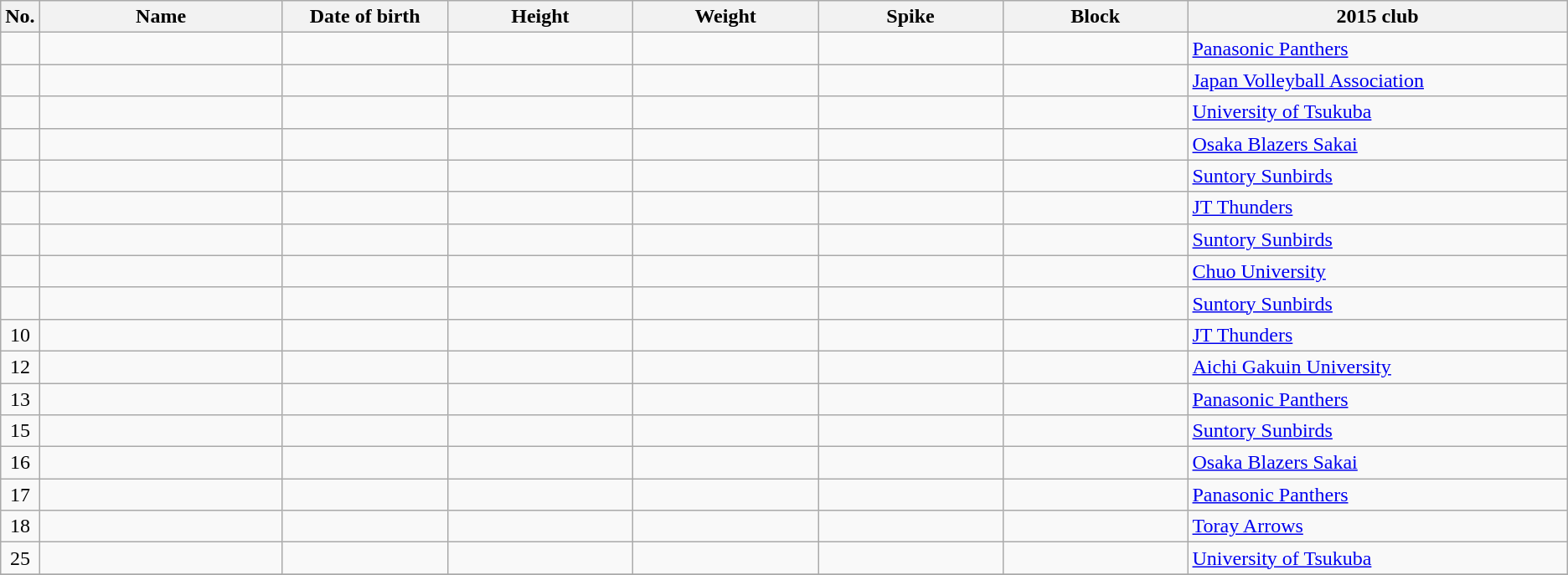<table class="wikitable sortable" style="font-size:100%; text-align:center;">
<tr>
<th>No.</th>
<th style="width:12em">Name</th>
<th style="width:8em">Date of birth</th>
<th style="width:9em">Height</th>
<th style="width:9em">Weight</th>
<th style="width:9em">Spike</th>
<th style="width:9em">Block</th>
<th style="width:19em">2015 club</th>
</tr>
<tr>
<td></td>
<td align=left></td>
<td align=right></td>
<td></td>
<td></td>
<td></td>
<td></td>
<td align=left> <a href='#'>Panasonic Panthers</a></td>
</tr>
<tr>
<td></td>
<td align=left></td>
<td align=right></td>
<td></td>
<td></td>
<td></td>
<td></td>
<td align=left> <a href='#'>Japan Volleyball Association</a></td>
</tr>
<tr>
<td></td>
<td align=left></td>
<td align=right></td>
<td></td>
<td></td>
<td></td>
<td></td>
<td align=left> <a href='#'>University of Tsukuba</a></td>
</tr>
<tr>
<td></td>
<td align=left></td>
<td align=right></td>
<td></td>
<td></td>
<td></td>
<td></td>
<td align=left> <a href='#'>Osaka Blazers Sakai</a></td>
</tr>
<tr>
<td></td>
<td align=left></td>
<td align=right></td>
<td></td>
<td></td>
<td></td>
<td></td>
<td align=left> <a href='#'>Suntory Sunbirds</a></td>
</tr>
<tr>
<td></td>
<td align=left></td>
<td align=right></td>
<td></td>
<td></td>
<td></td>
<td></td>
<td align=left> <a href='#'>JT Thunders</a></td>
</tr>
<tr>
<td></td>
<td align=left></td>
<td align=right></td>
<td></td>
<td></td>
<td></td>
<td></td>
<td align=left> <a href='#'>Suntory Sunbirds</a></td>
</tr>
<tr>
<td></td>
<td align=left></td>
<td align=right></td>
<td></td>
<td></td>
<td></td>
<td></td>
<td align=left> <a href='#'>Chuo University</a></td>
</tr>
<tr>
<td></td>
<td align=left></td>
<td align=right></td>
<td></td>
<td></td>
<td></td>
<td></td>
<td align=left> <a href='#'>Suntory Sunbirds</a></td>
</tr>
<tr>
<td>10</td>
<td align=left></td>
<td align=right></td>
<td></td>
<td></td>
<td></td>
<td></td>
<td align=left> <a href='#'>JT Thunders</a></td>
</tr>
<tr>
<td>12</td>
<td align=left></td>
<td align=right></td>
<td></td>
<td></td>
<td></td>
<td></td>
<td align=left> <a href='#'>Aichi Gakuin University</a></td>
</tr>
<tr>
<td>13</td>
<td align=left></td>
<td align=right></td>
<td></td>
<td></td>
<td></td>
<td></td>
<td align=left> <a href='#'>Panasonic Panthers</a></td>
</tr>
<tr>
<td>15</td>
<td align=left></td>
<td align=right></td>
<td></td>
<td></td>
<td></td>
<td></td>
<td align=left> <a href='#'>Suntory Sunbirds</a></td>
</tr>
<tr>
<td>16</td>
<td align=left></td>
<td align=right></td>
<td></td>
<td></td>
<td></td>
<td></td>
<td align=left> <a href='#'>Osaka Blazers Sakai</a></td>
</tr>
<tr>
<td>17</td>
<td align=left></td>
<td align=right></td>
<td></td>
<td></td>
<td></td>
<td></td>
<td align=left> <a href='#'>Panasonic Panthers</a></td>
</tr>
<tr>
<td>18</td>
<td align=left></td>
<td align=right></td>
<td></td>
<td></td>
<td></td>
<td></td>
<td align=left> <a href='#'>Toray Arrows</a></td>
</tr>
<tr>
<td>25</td>
<td align=left></td>
<td align=right></td>
<td></td>
<td></td>
<td></td>
<td></td>
<td align=left> <a href='#'>University of Tsukuba</a></td>
</tr>
<tr>
</tr>
</table>
